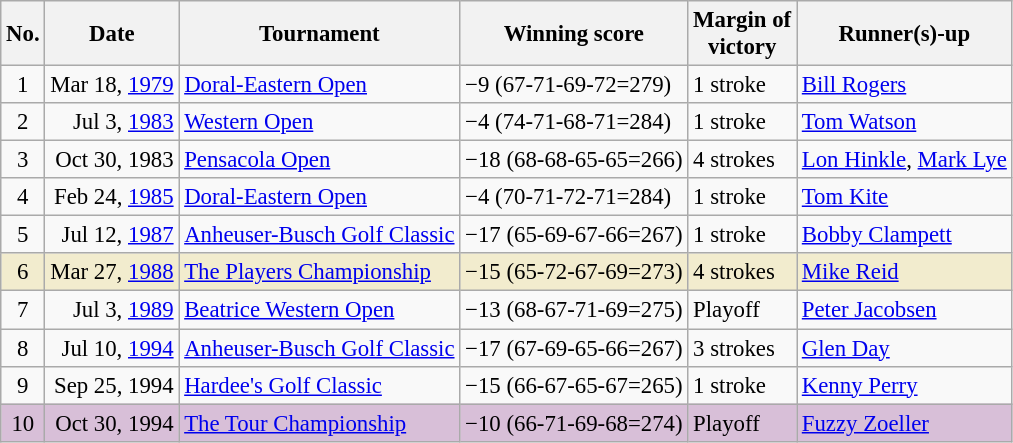<table class="wikitable" style="font-size:95%;">
<tr>
<th>No.</th>
<th>Date</th>
<th>Tournament</th>
<th>Winning score</th>
<th>Margin of<br>victory</th>
<th>Runner(s)-up</th>
</tr>
<tr>
<td align=center>1</td>
<td align=right>Mar 18, <a href='#'>1979</a></td>
<td><a href='#'>Doral-Eastern Open</a></td>
<td>−9 (67-71-69-72=279)</td>
<td>1 stroke</td>
<td> <a href='#'>Bill Rogers</a></td>
</tr>
<tr>
<td align=center>2</td>
<td align=right>Jul 3, <a href='#'>1983</a></td>
<td><a href='#'>Western Open</a></td>
<td>−4 (74-71-68-71=284)</td>
<td>1 stroke</td>
<td> <a href='#'>Tom Watson</a></td>
</tr>
<tr>
<td align=center>3</td>
<td align=right>Oct 30, 1983</td>
<td><a href='#'>Pensacola Open</a></td>
<td>−18 (68-68-65-65=266)</td>
<td>4 strokes</td>
<td> <a href='#'>Lon Hinkle</a>,  <a href='#'>Mark Lye</a></td>
</tr>
<tr>
<td align=center>4</td>
<td align=right>Feb 24, <a href='#'>1985</a></td>
<td><a href='#'>Doral-Eastern Open</a></td>
<td>−4 (70-71-72-71=284)</td>
<td>1 stroke</td>
<td> <a href='#'>Tom Kite</a></td>
</tr>
<tr>
<td align=center>5</td>
<td align=right>Jul 12, <a href='#'>1987</a></td>
<td><a href='#'>Anheuser-Busch Golf Classic</a></td>
<td>−17 (65-69-67-66=267)</td>
<td>1 stroke</td>
<td> <a href='#'>Bobby Clampett</a></td>
</tr>
<tr style="background:#f2ecce;">
<td align=center>6</td>
<td align=right>Mar 27, <a href='#'>1988</a></td>
<td><a href='#'>The Players Championship</a></td>
<td>−15 (65-72-67-69=273)</td>
<td>4 strokes</td>
<td> <a href='#'>Mike Reid</a></td>
</tr>
<tr>
<td align=center>7</td>
<td align=right>Jul 3, <a href='#'>1989</a></td>
<td><a href='#'>Beatrice Western Open</a></td>
<td>−13 (68-67-71-69=275)</td>
<td>Playoff</td>
<td> <a href='#'>Peter Jacobsen</a></td>
</tr>
<tr>
<td align=center>8</td>
<td align=right>Jul 10, <a href='#'>1994</a></td>
<td><a href='#'>Anheuser-Busch Golf Classic</a></td>
<td>−17 (67-69-65-66=267)</td>
<td>3 strokes</td>
<td> <a href='#'>Glen Day</a></td>
</tr>
<tr>
<td align=center>9</td>
<td align=right>Sep 25, 1994</td>
<td><a href='#'>Hardee's Golf Classic</a></td>
<td>−15 (66-67-65-67=265)</td>
<td>1 stroke</td>
<td> <a href='#'>Kenny Perry</a></td>
</tr>
<tr style="background:thistle;">
<td align=center>10</td>
<td align=right>Oct 30, 1994</td>
<td><a href='#'>The Tour Championship</a></td>
<td>−10 (66-71-69-68=274)</td>
<td>Playoff</td>
<td> <a href='#'>Fuzzy Zoeller</a></td>
</tr>
</table>
